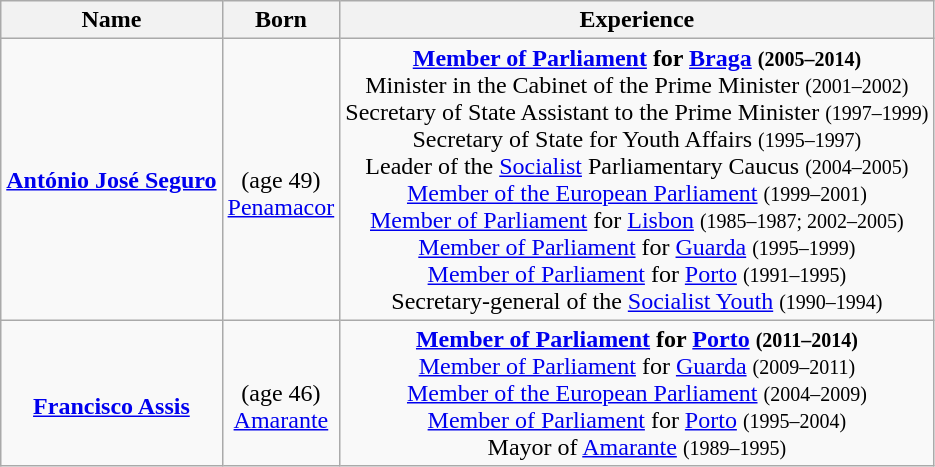<table class="wikitable" style="text-align:center">
<tr>
<th scope="col">Name</th>
<th scope="col">Born</th>
<th scope="col" class="unsortable">Experience</th>
</tr>
<tr>
<td><strong><a href='#'>António José Seguro</a></strong></td>
<td><br>(age 49)<br><a href='#'>Penamacor</a></td>
<td><strong><a href='#'>Member of Parliament</a> for <a href='#'>Braga</a> <small>(2005–2014)</small></strong><br>Minister in the Cabinet of the Prime Minister <small>(2001–2002)</small><br>Secretary of State Assistant to the Prime Minister <small>(1997–1999)</small><br>Secretary of State for Youth Affairs <small>(1995–1997)</small><br>Leader of the <a href='#'>Socialist</a> Parliamentary Caucus <small>(2004–2005)</small><br><a href='#'>Member of the European Parliament</a> <small>(1999–2001)</small><br><a href='#'>Member of Parliament</a> for <a href='#'>Lisbon</a> <small>(1985–1987; 2002–2005)</small><br><a href='#'>Member of Parliament</a> for <a href='#'>Guarda</a> <small>(1995–1999)</small><br><a href='#'>Member of Parliament</a> for <a href='#'>Porto</a> <small>(1991–1995)</small><br>Secretary-general of the <a href='#'>Socialist Youth</a> <small>(1990–1994)</small></td>
</tr>
<tr>
<td><br><strong><a href='#'>Francisco Assis</a></strong></td>
<td><br>(age 46)<br><a href='#'>Amarante</a></td>
<td><strong><a href='#'>Member of Parliament</a> for <a href='#'>Porto</a></strong> <small><strong>(2011–2014)</strong></small><br><a href='#'>Member of Parliament</a> for <a href='#'>Guarda</a> <small>(2009–2011)</small><br><a href='#'>Member of the European Parliament</a> <small>(2004–2009)</small><br><a href='#'>Member of Parliament</a> for <a href='#'>Porto</a> <small>(1995–2004)</small><br>Mayor of <a href='#'>Amarante</a> <small>(1989–1995)</small></td>
</tr>
</table>
